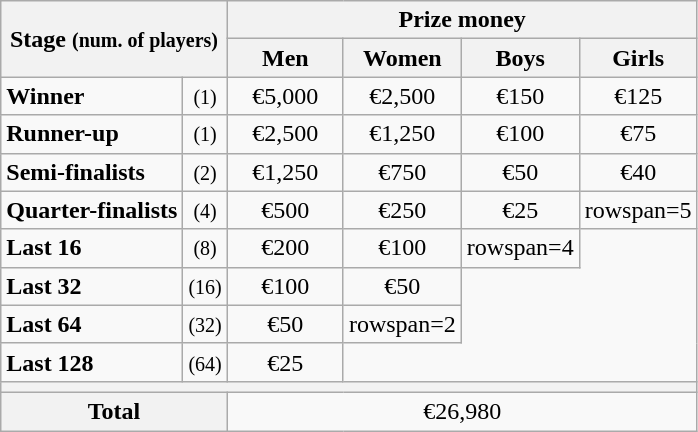<table class="wikitable">
<tr>
<th rowspan=2 colspan=2 style="text-align: center;">Stage <small>(num. of players)</small></th>
<th colspan=4>Prize money</th>
</tr>
<tr>
<th width=70px>Men</th>
<th width=70px>Women</th>
<th width=70px>Boys</th>
<th width=70px>Girls</th>
</tr>
<tr>
<td><strong>Winner</strong></td>
<td align=center><small>(1)</small></td>
<td align=center>€5,000</td>
<td align=center>€2,500</td>
<td align=center>€150</td>
<td align=center>€125</td>
</tr>
<tr>
<td><strong>Runner-up</strong></td>
<td align=center><small>(1)</small></td>
<td align=center>€2,500</td>
<td align=center>€1,250</td>
<td align=center>€100</td>
<td align=center>€75</td>
</tr>
<tr>
<td><strong>Semi-finalists</strong></td>
<td align=center><small>(2)</small></td>
<td align=center>€1,250</td>
<td align=center>€750</td>
<td align=center>€50</td>
<td align=center>€40</td>
</tr>
<tr>
<td><strong>Quarter-finalists</strong></td>
<td align=center><small>(4)</small></td>
<td align=center>€500</td>
<td align=center>€250</td>
<td align=center>€25</td>
<td>rowspan=5 </td>
</tr>
<tr>
<td><strong>Last 16</strong></td>
<td align=center><small>(8)</small></td>
<td align=center>€200</td>
<td align=center>€100</td>
<td>rowspan=4 </td>
</tr>
<tr>
<td><strong>Last 32</strong></td>
<td align=center><small>(16)</small></td>
<td align=center>€100</td>
<td align=center>€50</td>
</tr>
<tr>
<td><strong>Last 64</strong></td>
<td align=center><small>(32)</small></td>
<td align=center>€50</td>
<td>rowspan=2 </td>
</tr>
<tr>
<td><strong>Last 128</strong></td>
<td align=center><small>(64)</small></td>
<td align=center>€25</td>
</tr>
<tr>
<th colspan=6></th>
</tr>
<tr>
<th colspan=2>Total</th>
<td align=center colspan=4>€26,980</td>
</tr>
</table>
